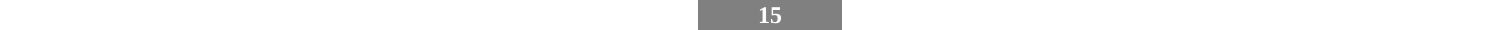<table style="width:90%; text-align:center;">
<tr style="color:white;">
<td style="background:"><strong>76</strong></td>
<td style="background:"><strong>37</strong></td>
<td style="background:"><strong>20</strong></td>
<td style="background:grey; width:8.5%;"><strong>15</strong></td>
<td style="background:"><strong>14</strong></td>
<td style="background:"><strong>2</strong></td>
<td style="background:"><strong>2</strong></td>
<td style="background:"><strong>1</strong></td>
</tr>
<tr>
<td></td>
<td></td>
<td></td>
<td></td>
<td></td>
<td></td>
<td></td>
<td></td>
</tr>
</table>
